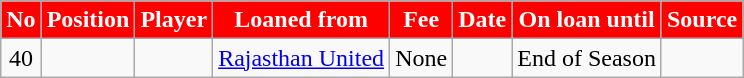<table class="wikitable plainrowheaders sortable">
<tr>
<th style="background:#FF0000; color:white;"><strong>No</strong></th>
<th style="background:#FF0000; color:white;text-align:center;"><strong>Position</strong></th>
<th style="background:#FF0000; color:white;"><strong>Player</strong></th>
<th style="background:#FF0000; color:white;"><strong>Loaned from</strong></th>
<th style="background:#FF0000; color:white;"><strong>Fee</strong></th>
<th style="background:#FF0000; color:white;"><strong>Date</strong></th>
<th style="background:#FF0000; color:white;"><strong>On loan until</strong></th>
<th style="background:#FF0000; color:white;"><strong>Source</strong></th>
</tr>
<tr>
<td align=center>40</td>
<td align=center></td>
<td></td>
<td><a href='#'>Rajasthan United</a></td>
<td>None</td>
<td></td>
<td>End of Season</td>
<td></td>
</tr>
</table>
